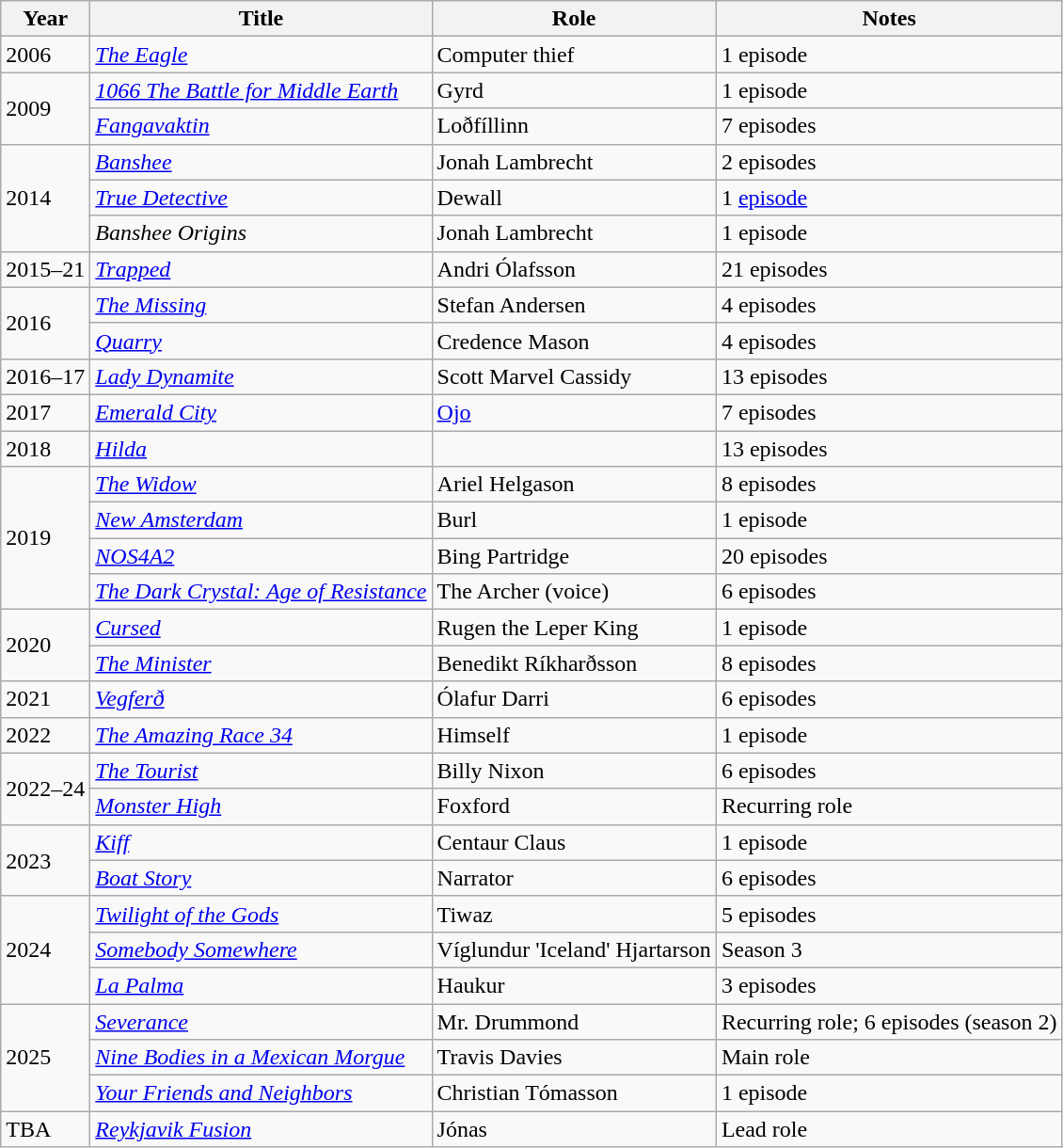<table class="wikitable sortable">
<tr>
<th>Year</th>
<th>Title</th>
<th>Role</th>
<th class="unsortable">Notes</th>
</tr>
<tr>
<td>2006</td>
<td><em><a href='#'>The Eagle</a></em></td>
<td>Computer thief</td>
<td>1 episode</td>
</tr>
<tr>
<td rowspan=2>2009</td>
<td><em><a href='#'>1066 The Battle for Middle Earth</a></em></td>
<td>Gyrd</td>
<td>1 episode</td>
</tr>
<tr>
<td><em><a href='#'>Fangavaktin</a></em></td>
<td>Loðfíllinn</td>
<td>7 episodes</td>
</tr>
<tr>
<td rowspan=3>2014</td>
<td><em><a href='#'>Banshee</a></em></td>
<td>Jonah Lambrecht</td>
<td>2 episodes</td>
</tr>
<tr>
<td><em><a href='#'>True Detective</a></em></td>
<td>Dewall</td>
<td>1 <a href='#'>episode</a></td>
</tr>
<tr>
<td><em>Banshee Origins</em></td>
<td>Jonah Lambrecht</td>
<td>1 episode</td>
</tr>
<tr>
<td>2015–21</td>
<td><em><a href='#'>Trapped</a></em></td>
<td>Andri Ólafsson</td>
<td>21 episodes</td>
</tr>
<tr>
<td rowspan=2>2016</td>
<td><em><a href='#'>The Missing</a></em></td>
<td>Stefan Andersen</td>
<td>4 episodes</td>
</tr>
<tr>
<td><em><a href='#'>Quarry</a></em></td>
<td>Credence Mason</td>
<td>4 episodes</td>
</tr>
<tr>
<td>2016–17</td>
<td><em><a href='#'>Lady Dynamite</a></em></td>
<td>Scott Marvel Cassidy</td>
<td>13 episodes</td>
</tr>
<tr>
<td>2017</td>
<td><em><a href='#'>Emerald City</a></em></td>
<td><a href='#'>Ojo</a></td>
<td>7 episodes</td>
</tr>
<tr>
<td>2018</td>
<td><em><a href='#'>Hilda</a></em></td>
<td></td>
<td>13 episodes</td>
</tr>
<tr>
<td rowspan=4>2019</td>
<td><em><a href='#'>The Widow</a></em></td>
<td>Ariel Helgason</td>
<td>8 episodes</td>
</tr>
<tr>
<td><em><a href='#'>New Amsterdam</a></em></td>
<td>Burl</td>
<td>1 episode</td>
</tr>
<tr>
<td><em><a href='#'>NOS4A2</a></em></td>
<td>Bing Partridge</td>
<td>20 episodes</td>
</tr>
<tr>
<td><em><a href='#'>The Dark Crystal: Age of Resistance</a></em></td>
<td>The Archer (voice)</td>
<td>6 episodes</td>
</tr>
<tr>
<td rowspan=2>2020</td>
<td><em><a href='#'>Cursed</a></em></td>
<td>Rugen the Leper King</td>
<td>1 episode</td>
</tr>
<tr>
<td><em><a href='#'>The Minister</a></em></td>
<td>Benedikt Ríkharðsson</td>
<td>8 episodes</td>
</tr>
<tr>
<td>2021</td>
<td><em><a href='#'>Vegferð</a></em></td>
<td>Ólafur Darri</td>
<td>6 episodes</td>
</tr>
<tr>
<td>2022</td>
<td><em><a href='#'>The Amazing Race 34</a></em></td>
<td>Himself</td>
<td>1 episode</td>
</tr>
<tr>
<td rowspan=2>2022–24</td>
<td><em><a href='#'>The Tourist</a></em></td>
<td>Billy Nixon</td>
<td>6 episodes</td>
</tr>
<tr>
<td><em><a href='#'>Monster High</a></em></td>
<td>Foxford</td>
<td>Recurring role</td>
</tr>
<tr>
<td rowspan=2>2023</td>
<td><em><a href='#'>Kiff</a></em></td>
<td>Centaur Claus</td>
<td>1 episode</td>
</tr>
<tr>
<td><em><a href='#'>Boat Story</a></em></td>
<td>Narrator</td>
<td>6 episodes</td>
</tr>
<tr>
<td rowspan=3>2024</td>
<td><em><a href='#'>Twilight of the Gods</a></em></td>
<td>Tiwaz</td>
<td>5 episodes</td>
</tr>
<tr>
<td><em><a href='#'>Somebody Somewhere</a></em></td>
<td>Víglundur 'Iceland' Hjartarson</td>
<td>Season 3</td>
</tr>
<tr>
<td><em><a href='#'>La Palma</a></em></td>
<td>Haukur</td>
<td>3 episodes</td>
</tr>
<tr>
<td rowspan=3>2025</td>
<td><em><a href='#'>Severance</a></em></td>
<td>Mr. Drummond</td>
<td>Recurring role; 6 episodes (season 2)</td>
</tr>
<tr>
<td><em><a href='#'>Nine Bodies in a Mexican Morgue</a></em></td>
<td>Travis Davies</td>
<td>Main role</td>
</tr>
<tr>
<td><em><a href='#'>Your Friends and Neighbors</a></em></td>
<td>Christian Tómasson</td>
<td>1 episode</td>
</tr>
<tr>
<td>TBA</td>
<td><em><a href='#'>Reykjavik Fusion</a></em></td>
<td>Jónas</td>
<td>Lead role</td>
</tr>
</table>
